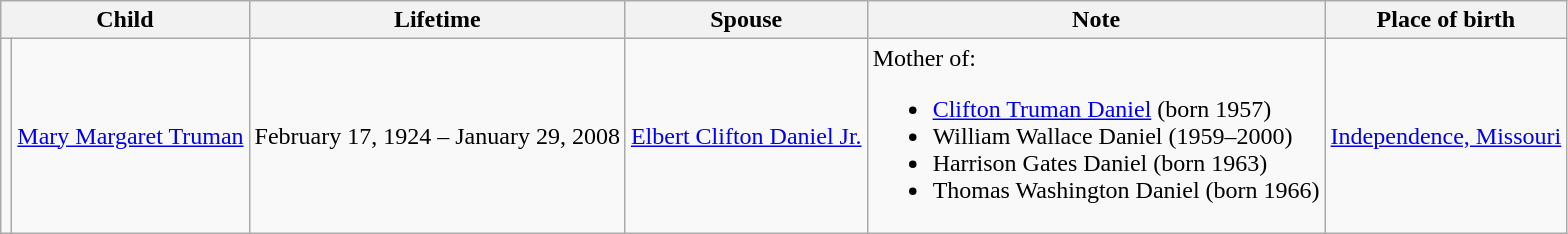<table class="wikitable">
<tr>
<th colspan="2">Child</th>
<th>Lifetime</th>
<th>Spouse</th>
<th>Note</th>
<th>Place of birth</th>
</tr>
<tr>
<td></td>
<td><a href='#'>Mary Margaret Truman</a></td>
<td>February 17, 1924 – January 29, 2008</td>
<td><a href='#'>Elbert Clifton Daniel Jr.</a></td>
<td>Mother of:<br><ul><li><a href='#'>Clifton Truman Daniel</a> (born 1957)</li><li>William Wallace Daniel (1959–2000)</li><li>Harrison Gates Daniel (born 1963)</li><li>Thomas Washington Daniel (born 1966)</li></ul></td>
<td><a href='#'>Independence, Missouri</a></td>
</tr>
</table>
